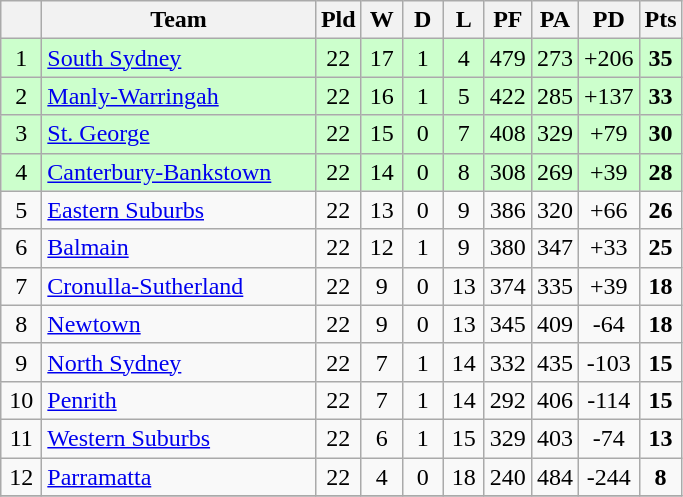<table class="wikitable" style="text-align:center;">
<tr>
<th width=20 abbr="Position×"></th>
<th width=175>Team</th>
<th width=20 abbr="Played">Pld</th>
<th width=20 abbr="Won">W</th>
<th width=20 abbr="Drawn">D</th>
<th width=20 abbr="Lost">L</th>
<th width=20 abbr="Points for">PF</th>
<th width=20 abbr="Points against">PA</th>
<th width=20 abbr="Points difference">PD</th>
<th width=20 abbr="Points">Pts</th>
</tr>
<tr style="background: #ccffcc;">
<td>1</td>
<td style="text-align:left;"> <a href='#'>South Sydney</a></td>
<td>22</td>
<td>17</td>
<td>1</td>
<td>4</td>
<td>479</td>
<td>273</td>
<td>+206</td>
<td><strong>35</strong></td>
</tr>
<tr style="background: #ccffcc;">
<td>2</td>
<td style="text-align:left;"> <a href='#'>Manly-Warringah</a></td>
<td>22</td>
<td>16</td>
<td>1</td>
<td>5</td>
<td>422</td>
<td>285</td>
<td>+137</td>
<td><strong>33</strong></td>
</tr>
<tr style="background: #ccffcc;">
<td>3</td>
<td style="text-align:left;"> <a href='#'>St. George</a></td>
<td>22</td>
<td>15</td>
<td>0</td>
<td>7</td>
<td>408</td>
<td>329</td>
<td>+79</td>
<td><strong>30</strong></td>
</tr>
<tr style="background: #ccffcc;">
<td>4</td>
<td style="text-align:left;"> <a href='#'>Canterbury-Bankstown</a></td>
<td>22</td>
<td>14</td>
<td>0</td>
<td>8</td>
<td>308</td>
<td>269</td>
<td>+39</td>
<td><strong>28</strong></td>
</tr>
<tr>
<td>5</td>
<td style="text-align:left;"> <a href='#'>Eastern Suburbs</a></td>
<td>22</td>
<td>13</td>
<td>0</td>
<td>9</td>
<td>386</td>
<td>320</td>
<td>+66</td>
<td><strong>26</strong></td>
</tr>
<tr>
<td>6</td>
<td style="text-align:left;"> <a href='#'>Balmain</a></td>
<td>22</td>
<td>12</td>
<td>1</td>
<td>9</td>
<td>380</td>
<td>347</td>
<td>+33</td>
<td><strong>25</strong></td>
</tr>
<tr>
<td>7</td>
<td style="text-align:left;"> <a href='#'>Cronulla-Sutherland</a></td>
<td>22</td>
<td>9</td>
<td>0</td>
<td>13</td>
<td>374</td>
<td>335</td>
<td>+39</td>
<td><strong>18</strong></td>
</tr>
<tr>
<td>8</td>
<td style="text-align:left;"> <a href='#'>Newtown</a></td>
<td>22</td>
<td>9</td>
<td>0</td>
<td>13</td>
<td>345</td>
<td>409</td>
<td>-64</td>
<td><strong>18</strong></td>
</tr>
<tr>
<td>9</td>
<td style="text-align:left;"> <a href='#'>North Sydney</a></td>
<td>22</td>
<td>7</td>
<td>1</td>
<td>14</td>
<td>332</td>
<td>435</td>
<td>-103</td>
<td><strong>15</strong></td>
</tr>
<tr>
<td>10</td>
<td style="text-align:left;"> <a href='#'>Penrith</a></td>
<td>22</td>
<td>7</td>
<td>1</td>
<td>14</td>
<td>292</td>
<td>406</td>
<td>-114</td>
<td><strong>15</strong></td>
</tr>
<tr>
<td>11</td>
<td style="text-align:left;"> <a href='#'>Western Suburbs</a></td>
<td>22</td>
<td>6</td>
<td>1</td>
<td>15</td>
<td>329</td>
<td>403</td>
<td>-74</td>
<td><strong>13</strong></td>
</tr>
<tr>
<td>12</td>
<td style="text-align:left;"> <a href='#'>Parramatta</a></td>
<td>22</td>
<td>4</td>
<td>0</td>
<td>18</td>
<td>240</td>
<td>484</td>
<td>-244</td>
<td><strong>8</strong></td>
</tr>
<tr>
</tr>
</table>
